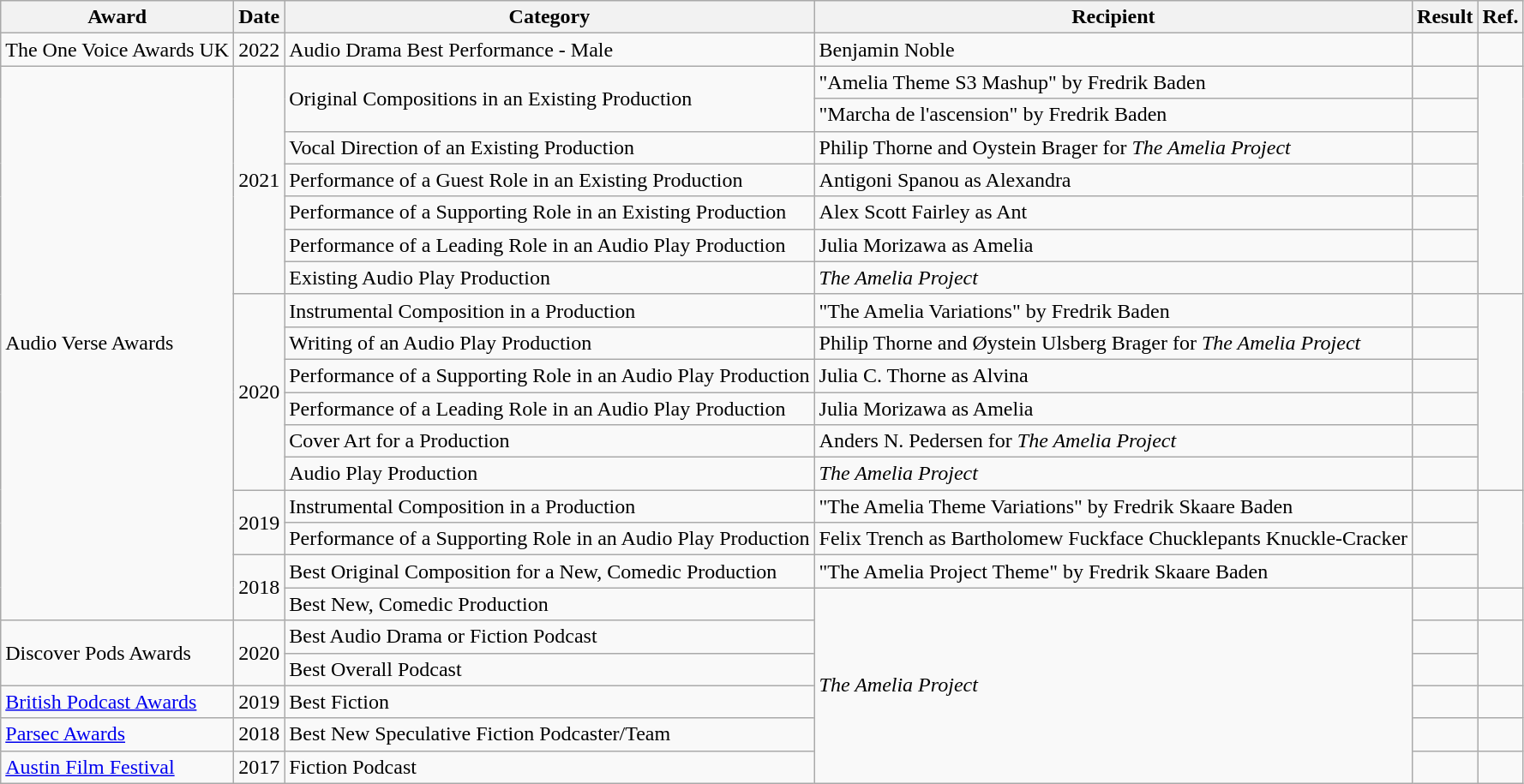<table class="wikitable sortable">
<tr>
<th>Award</th>
<th>Date</th>
<th>Category</th>
<th>Recipient</th>
<th>Result</th>
<th>Ref.</th>
</tr>
<tr>
<td>The One Voice Awards UK</td>
<td>2022</td>
<td>Audio Drama Best Performance - Male</td>
<td>Benjamin Noble</td>
<td></td>
<td></td>
</tr>
<tr>
<td rowspan="17">Audio Verse Awards</td>
<td rowspan="7">2021</td>
<td rowspan="2">Original Compositions in an Existing Production</td>
<td>"Amelia Theme S3 Mashup" by Fredrik Baden</td>
<td></td>
<td rowspan="7"></td>
</tr>
<tr>
<td>"Marcha de l'ascension" by Fredrik Baden</td>
<td></td>
</tr>
<tr>
<td>Vocal Direction of an Existing Production</td>
<td>Philip Thorne and Oystein Brager for <em>The Amelia Project</em></td>
<td></td>
</tr>
<tr>
<td>Performance of a Guest Role in an Existing Production</td>
<td>Antigoni Spanou as Alexandra</td>
<td></td>
</tr>
<tr>
<td>Performance of a Supporting Role in an Existing Production</td>
<td>Alex Scott Fairley as Ant</td>
<td></td>
</tr>
<tr>
<td>Performance of a Leading Role in an Audio Play Production</td>
<td>Julia Morizawa as Amelia</td>
<td></td>
</tr>
<tr>
<td>Existing Audio Play Production</td>
<td><em>The Amelia Project</em></td>
<td></td>
</tr>
<tr>
<td rowspan="6">2020</td>
<td>Instrumental Composition in a Production</td>
<td>"The Amelia Variations" by Fredrik Baden</td>
<td></td>
<td rowspan="6"></td>
</tr>
<tr>
<td>Writing of an Audio Play Production</td>
<td>Philip Thorne and Øystein Ulsberg Brager for <em>The Amelia Project</em></td>
<td></td>
</tr>
<tr>
<td>Performance of a Supporting Role in an Audio Play Production</td>
<td>Julia C. Thorne as Alvina</td>
<td></td>
</tr>
<tr>
<td>Performance of a Leading Role in an Audio Play Production</td>
<td>Julia Morizawa as Amelia</td>
<td></td>
</tr>
<tr>
<td>Cover Art for a Production</td>
<td>Anders N. Pedersen for <em>The Amelia Project</em></td>
<td></td>
</tr>
<tr>
<td Arts & Culture>Audio Play Production</td>
<td><em>The Amelia Project</em></td>
<td></td>
</tr>
<tr>
<td rowspan="2">2019</td>
<td People's Voice Winner>Instrumental Composition in a Production</td>
<td>"The Amelia Theme Variations" by Fredrik Skaare Baden</td>
<td></td>
<td rowspan="3"></td>
</tr>
<tr>
<td Podcast>Performance of a Supporting Role in an Audio Play Production</td>
<td>Felix Trench as Bartholomew Fuckface Chucklepants Knuckle-Cracker</td>
<td></td>
</tr>
<tr>
<td rowspan="2">2018</td>
<td>Best Original Composition for a New, Comedic Production</td>
<td>"The Amelia Project Theme" by Fredrik Skaare Baden</td>
<td></td>
</tr>
<tr>
<td>Best New, Comedic Production</td>
<td rowspan="6"><em>The Amelia Project</em></td>
<td></td>
<td></td>
</tr>
<tr>
<td rowspan="2">Discover Pods Awards</td>
<td rowspan="2">2020</td>
<td>Best Audio Drama or Fiction Podcast</td>
<td></td>
<td rowspan="2"></td>
</tr>
<tr>
<td>Best Overall Podcast</td>
<td></td>
</tr>
<tr>
<td><a href='#'>British Podcast Awards</a></td>
<td>2019</td>
<td>Best Fiction</td>
<td></td>
<td></td>
</tr>
<tr>
<td><a href='#'>Parsec Awards</a></td>
<td>2018</td>
<td Pop culture>Best New Speculative Fiction Podcaster/Team</td>
<td></td>
<td></td>
</tr>
<tr>
<td><a href='#'>Austin Film Festival</a></td>
<td>2017</td>
<td Pop culture>Fiction Podcast</td>
<td></td>
<td></td>
</tr>
</table>
